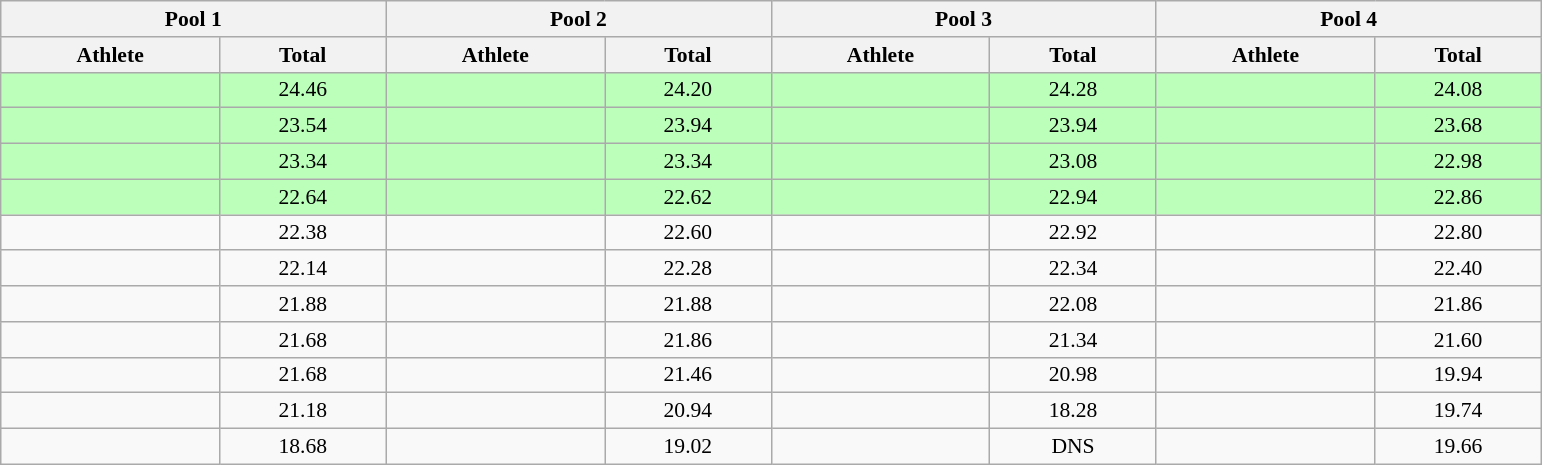<table class="wikitable" style="font-size:90%; text-align:center;">
<tr>
<th colspan=2 width=250>Pool 1</th>
<th colspan=2 width=250>Pool 2</th>
<th colspan=2 width=250>Pool 3</th>
<th colspan=2 width=250>Pool 4</th>
</tr>
<tr>
<th>Athlete</th>
<th>Total</th>
<th>Athlete</th>
<th>Total</th>
<th>Athlete</th>
<th>Total</th>
<th>Athlete</th>
<th>Total</th>
</tr>
<tr bgcolor=bbffbb>
<td align=left></td>
<td>24.46</td>
<td align=left></td>
<td>24.20</td>
<td align=left></td>
<td>24.28</td>
<td align=left></td>
<td>24.08</td>
</tr>
<tr bgcolor=bbffbb>
<td align=left></td>
<td>23.54</td>
<td align=left></td>
<td>23.94</td>
<td align=left></td>
<td>23.94</td>
<td align=left></td>
<td>23.68</td>
</tr>
<tr bgcolor=bbffbb>
<td align=left></td>
<td>23.34</td>
<td align=left></td>
<td>23.34</td>
<td align=left></td>
<td>23.08</td>
<td align=left></td>
<td>22.98</td>
</tr>
<tr bgcolor=bbffbb>
<td align=left></td>
<td>22.64</td>
<td align=left></td>
<td>22.62</td>
<td align=left></td>
<td>22.94</td>
<td align=left></td>
<td>22.86</td>
</tr>
<tr>
<td align=left></td>
<td>22.38</td>
<td align=left></td>
<td>22.60</td>
<td align=left></td>
<td>22.92</td>
<td align=left></td>
<td>22.80</td>
</tr>
<tr>
<td align=left></td>
<td>22.14</td>
<td align=left></td>
<td>22.28</td>
<td align=left></td>
<td>22.34</td>
<td align=left></td>
<td>22.40</td>
</tr>
<tr>
<td align=left></td>
<td>21.88</td>
<td align=left></td>
<td>21.88</td>
<td align=left></td>
<td>22.08</td>
<td align=left></td>
<td>21.86</td>
</tr>
<tr>
<td align=left></td>
<td>21.68</td>
<td align=left></td>
<td>21.86</td>
<td align=left></td>
<td>21.34</td>
<td align=left></td>
<td>21.60</td>
</tr>
<tr>
<td align=left></td>
<td>21.68</td>
<td align=left></td>
<td>21.46</td>
<td align=left></td>
<td>20.98</td>
<td align=left></td>
<td>19.94</td>
</tr>
<tr>
<td align=left></td>
<td>21.18</td>
<td align=left></td>
<td>20.94</td>
<td align=left></td>
<td>18.28</td>
<td align=left></td>
<td>19.74</td>
</tr>
<tr>
<td align=left></td>
<td>18.68</td>
<td align=left></td>
<td>19.02</td>
<td align=left></td>
<td>DNS</td>
<td align=left></td>
<td>19.66</td>
</tr>
</table>
